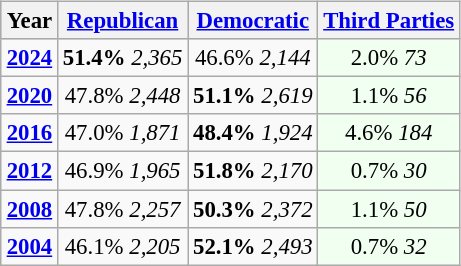<table class="wikitable" style="float:right; font-size:95%;">
<tr bgcolor=lightgrey>
<th>Year</th>
<th><a href='#'>Republican</a></th>
<th><a href='#'>Democratic</a></th>
<th><a href='#'>Third Parties</a></th>
</tr>
<tr>
<td style="text-align:center;" ><strong><a href='#'>2024</a></strong></td>
<td style="text-align:center;" ><strong>51.4%</strong> <em>2,365</em></td>
<td style="text-align:center;" >46.6% <em>2,144</em></td>
<td style="text-align:center; background:honeyDew;">2.0% <em>73</em></td>
</tr>
<tr>
<td style="text-align:center;" ><strong><a href='#'>2020</a></strong></td>
<td style="text-align:center;" >47.8% <em>2,448</em></td>
<td style="text-align:center;" ><strong>51.1%</strong> <em>2,619</em></td>
<td style="text-align:center; background:honeyDew;">1.1% <em>56</em></td>
</tr>
<tr>
<td style="text-align:center;" ><strong><a href='#'>2016</a></strong></td>
<td style="text-align:center;" >47.0% <em>1,871</em></td>
<td style="text-align:center;" ><strong>48.4%</strong> <em>1,924</em></td>
<td style="text-align:center; background:honeyDew;">4.6% <em>184</em></td>
</tr>
<tr>
<td style="text-align:center;" ><strong><a href='#'>2012</a></strong></td>
<td style="text-align:center;" >46.9% <em>1,965</em></td>
<td style="text-align:center;" ><strong>51.8%</strong> <em>2,170</em></td>
<td style="text-align:center; background:honeyDew;">0.7% <em>30</em></td>
</tr>
<tr>
<td style="text-align:center;" ><strong><a href='#'>2008</a></strong></td>
<td style="text-align:center;" >47.8% <em>2,257</em></td>
<td style="text-align:center;" ><strong>50.3%</strong> <em>2,372</em></td>
<td style="text-align:center; background:honeyDew;">1.1% <em>50</em></td>
</tr>
<tr>
<td style="text-align:center;" ><strong><a href='#'>2004</a></strong></td>
<td style="text-align:center;" >46.1% <em>2,205</em></td>
<td style="text-align:center;" ><strong>52.1%</strong> <em>2,493</em></td>
<td style="text-align:center; background:honeyDew;">0.7% <em>32</em></td>
</tr>
</table>
